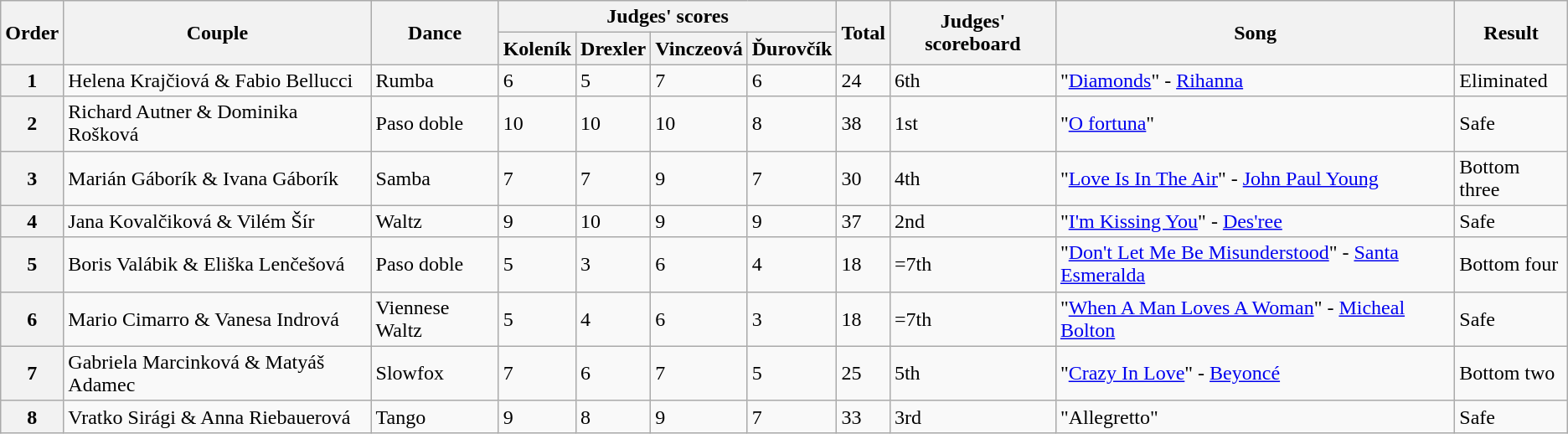<table class="wikitable">
<tr>
<th rowspan="2">Order</th>
<th rowspan="2">Couple</th>
<th rowspan="2">Dance</th>
<th colspan="4">Judges' scores</th>
<th rowspan="2">Total</th>
<th rowspan="2">Judges' scoreboard</th>
<th rowspan="2">Song</th>
<th rowspan="2">Result</th>
</tr>
<tr>
<th>Koleník</th>
<th>Drexler</th>
<th>Vinczeová</th>
<th>Ďurovčík</th>
</tr>
<tr>
<th>1</th>
<td>Helena Krajčiová & Fabio Bellucci</td>
<td>Rumba</td>
<td>6</td>
<td>5</td>
<td>7</td>
<td>6</td>
<td>24</td>
<td>6th</td>
<td>"<a href='#'>Diamonds</a>" - <a href='#'>Rihanna</a></td>
<td>Eliminated</td>
</tr>
<tr>
<th>2</th>
<td>Richard Autner & Dominika Rošková</td>
<td>Paso doble</td>
<td>10</td>
<td>10</td>
<td>10</td>
<td>8</td>
<td>38</td>
<td>1st</td>
<td>"<a href='#'>O fortuna</a>"</td>
<td>Safe</td>
</tr>
<tr>
<th>3</th>
<td>Marián Gáborík & Ivana Gáborík</td>
<td>Samba</td>
<td>7</td>
<td>7</td>
<td>9</td>
<td>7</td>
<td>30</td>
<td>4th</td>
<td>"<a href='#'>Love Is In The Air</a>" - <a href='#'>John Paul Young</a></td>
<td>Bottom three</td>
</tr>
<tr>
<th>4</th>
<td>Jana Kovalčiková & Vilém Šír</td>
<td>Waltz</td>
<td>9</td>
<td>10</td>
<td>9</td>
<td>9</td>
<td>37</td>
<td>2nd</td>
<td>"<a href='#'>I'm Kissing You</a>" - <a href='#'>Des'ree</a></td>
<td>Safe</td>
</tr>
<tr>
<th>5</th>
<td>Boris Valábik & Eliška Lenčešová</td>
<td>Paso doble</td>
<td>5</td>
<td>3</td>
<td>6</td>
<td>4</td>
<td>18</td>
<td>=7th</td>
<td>"<a href='#'>Don't Let Me Be Misunderstood</a>" - <a href='#'>Santa Esmeralda</a></td>
<td>Bottom four</td>
</tr>
<tr>
<th>6</th>
<td>Mario Cimarro & Vanesa Indrová</td>
<td>Viennese Waltz</td>
<td>5</td>
<td>4</td>
<td>6</td>
<td>3</td>
<td>18</td>
<td>=7th</td>
<td>"<a href='#'>When A Man Loves A Woman</a>" - <a href='#'>Micheal Bolton</a></td>
<td>Safe</td>
</tr>
<tr>
<th>7</th>
<td>Gabriela Marcinková & Matyáš Adamec</td>
<td>Slowfox</td>
<td>7</td>
<td>6</td>
<td>7</td>
<td>5</td>
<td>25</td>
<td>5th</td>
<td>"<a href='#'>Crazy In Love</a>" - <a href='#'>Beyoncé</a></td>
<td>Bottom two</td>
</tr>
<tr>
<th>8</th>
<td>Vratko Sirági & Anna Riebauerová</td>
<td>Tango</td>
<td>9</td>
<td>8</td>
<td>9</td>
<td>7</td>
<td>33</td>
<td>3rd</td>
<td>"Allegretto"</td>
<td>Safe</td>
</tr>
</table>
